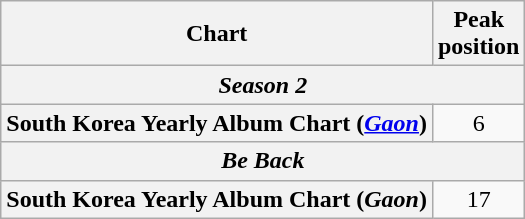<table class="wikitable sortable plainrowheaders">
<tr>
<th>Chart</th>
<th>Peak<br>position</th>
</tr>
<tr>
<th colspan="2"><em>Season 2</em></th>
</tr>
<tr>
<th scope="row">South Korea Yearly Album Chart (<em><a href='#'>Gaon</a></em>)</th>
<td align="center">6</td>
</tr>
<tr>
<th colspan="2"><em>Be Back</em></th>
</tr>
<tr>
<th scope="row">South Korea Yearly Album Chart (<em>Gaon</em>)</th>
<td align="center">17</td>
</tr>
</table>
